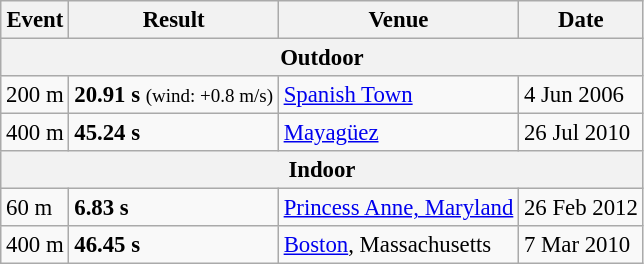<table class="wikitable" style="font-size: 95%;">
<tr>
<th>Event</th>
<th>Result</th>
<th>Venue</th>
<th>Date</th>
</tr>
<tr>
<th colspan=4>Outdoor</th>
</tr>
<tr>
<td>200 m</td>
<td><strong>20.91 s</strong> <small>(wind: +0.8 m/s)</small></td>
<td> <a href='#'>Spanish Town</a></td>
<td>4 Jun 2006</td>
</tr>
<tr>
<td>400 m</td>
<td><strong>45.24 s</strong></td>
<td> <a href='#'>Mayagüez</a></td>
<td>26 Jul 2010</td>
</tr>
<tr>
<th colspan=4>Indoor</th>
</tr>
<tr>
<td>60 m</td>
<td><strong>6.83 s</strong></td>
<td> <a href='#'>Princess Anne, Maryland</a></td>
<td>26 Feb 2012</td>
</tr>
<tr>
<td>400 m</td>
<td><strong>46.45 s</strong></td>
<td> <a href='#'>Boston</a>, Massachusetts</td>
<td>7 Mar 2010</td>
</tr>
</table>
